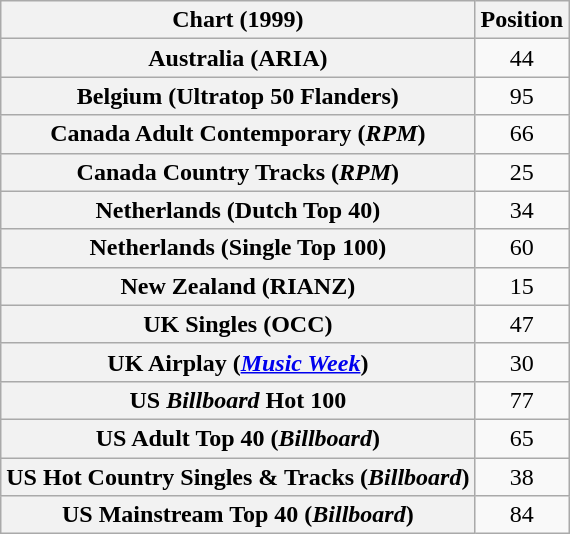<table class="wikitable sortable plainrowheaders" style="text-align:center">
<tr>
<th scope="col">Chart (1999)</th>
<th scope="col">Position</th>
</tr>
<tr>
<th scope="row">Australia (ARIA)</th>
<td>44</td>
</tr>
<tr>
<th scope="row">Belgium (Ultratop 50 Flanders)</th>
<td>95</td>
</tr>
<tr>
<th scope="row">Canada Adult Contemporary (<em>RPM</em>)</th>
<td>66</td>
</tr>
<tr>
<th scope="row">Canada Country Tracks (<em>RPM</em>)</th>
<td>25</td>
</tr>
<tr>
<th scope="row">Netherlands (Dutch Top 40)</th>
<td>34</td>
</tr>
<tr>
<th scope="row">Netherlands (Single Top 100)</th>
<td>60</td>
</tr>
<tr>
<th scope="row">New Zealand (RIANZ)</th>
<td>15</td>
</tr>
<tr>
<th scope="row">UK Singles (OCC)</th>
<td>47</td>
</tr>
<tr>
<th scope="row">UK Airplay (<em><a href='#'>Music Week</a></em>)</th>
<td>30</td>
</tr>
<tr>
<th scope="row">US <em>Billboard</em> Hot 100</th>
<td>77</td>
</tr>
<tr>
<th scope="row">US Adult Top 40 (<em>Billboard</em>)</th>
<td>65</td>
</tr>
<tr>
<th scope="row">US Hot Country Singles & Tracks (<em>Billboard</em>)</th>
<td>38</td>
</tr>
<tr>
<th scope="row">US Mainstream Top 40 (<em>Billboard</em>)</th>
<td>84</td>
</tr>
</table>
